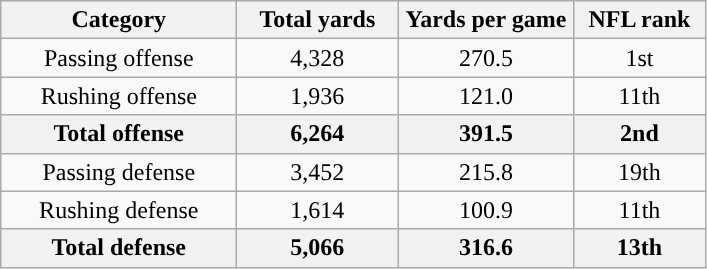<table class="wikitable" style="text-align:center">
<tr>
<th width=150px>Category</th>
<th width=100px>Total yards</th>
<th width=110px>Yards per game</th>
<th width=80px>NFL rank<br></th>
</tr>
<tr>
<td>Passing offense</td>
<td>4,328</td>
<td>270.5</td>
<td>1st</td>
</tr>
<tr>
<td>Rushing offense</td>
<td>1,936</td>
<td>121.0</td>
<td>11th</td>
</tr>
<tr>
<th>Total offense</th>
<th>6,264</th>
<th>391.5</th>
<th>2nd</th>
</tr>
<tr>
<td>Passing defense</td>
<td>3,452</td>
<td>215.8</td>
<td>19th</td>
</tr>
<tr>
<td>Rushing defense</td>
<td>1,614</td>
<td>100.9</td>
<td>11th</td>
</tr>
<tr>
<th>Total defense</th>
<th>5,066</th>
<th>316.6</th>
<th>13th</th>
</tr>
</table>
